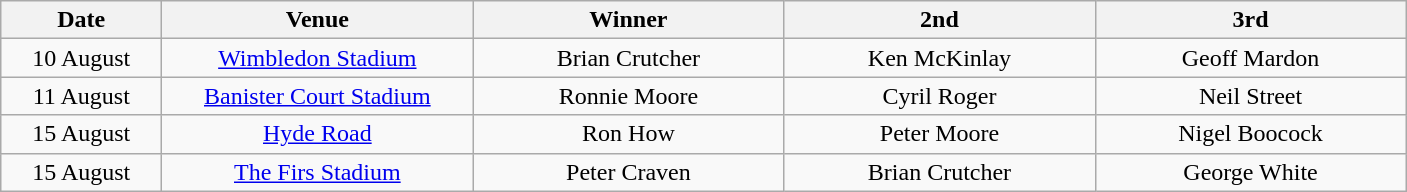<table class="wikitable" style="text-align:center">
<tr>
<th width=100>Date</th>
<th width=200>Venue</th>
<th width=200>Winner</th>
<th width=200>2nd</th>
<th width=200>3rd</th>
</tr>
<tr>
<td>10 August</td>
<td><a href='#'>Wimbledon Stadium</a></td>
<td>Brian Crutcher</td>
<td>Ken McKinlay</td>
<td>Geoff Mardon</td>
</tr>
<tr>
<td>11 August</td>
<td><a href='#'>Banister Court Stadium</a></td>
<td>Ronnie Moore</td>
<td>Cyril Roger</td>
<td>Neil Street</td>
</tr>
<tr>
<td>15 August</td>
<td><a href='#'>Hyde Road</a></td>
<td>Ron How</td>
<td>Peter Moore</td>
<td>Nigel Boocock</td>
</tr>
<tr>
<td>15 August</td>
<td><a href='#'>The Firs Stadium</a></td>
<td>Peter Craven</td>
<td>Brian Crutcher</td>
<td>George White</td>
</tr>
</table>
